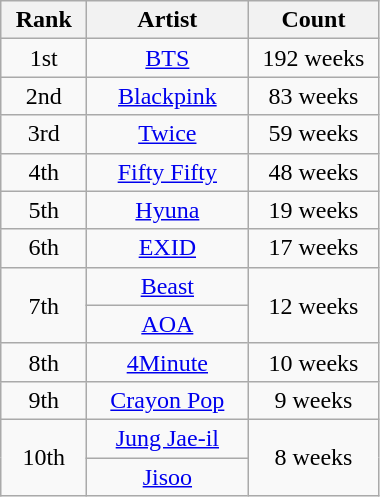<table class="wikitable" style="text-align: center;">
<tr>
<th scope="col" style="width: 50px;">Rank</th>
<th scope="col" style="width: 100px;">Artist</th>
<th scope="col" style="width: 80px;">Count</th>
</tr>
<tr>
<td>1st</td>
<td><a href='#'>BTS</a></td>
<td>192 weeks</td>
</tr>
<tr>
<td>2nd</td>
<td><a href='#'>Blackpink</a></td>
<td>83 weeks</td>
</tr>
<tr>
<td>3rd</td>
<td><a href='#'>Twice</a></td>
<td>59 weeks</td>
</tr>
<tr>
<td>4th</td>
<td><a href='#'>Fifty Fifty</a></td>
<td>48 weeks</td>
</tr>
<tr>
<td>5th</td>
<td><a href='#'>Hyuna</a></td>
<td>19 weeks</td>
</tr>
<tr>
<td>6th</td>
<td><a href='#'>EXID</a></td>
<td>17 weeks</td>
</tr>
<tr>
<td rowspan="2">7th</td>
<td><a href='#'>Beast</a></td>
<td rowspan="2">12 weeks</td>
</tr>
<tr>
<td><a href='#'>AOA</a></td>
</tr>
<tr>
<td>8th</td>
<td><a href='#'>4Minute</a></td>
<td>10 weeks</td>
</tr>
<tr>
<td>9th</td>
<td><a href='#'>Crayon Pop</a></td>
<td>9 weeks</td>
</tr>
<tr>
<td rowspan="2">10th</td>
<td><a href='#'>Jung Jae-il</a></td>
<td rowspan="2">8 weeks</td>
</tr>
<tr>
<td><a href='#'>Jisoo</a></td>
</tr>
</table>
